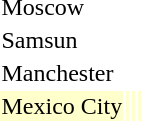<table>
<tr>
<td rowspan=2>Moscow</td>
<td rowspan=2></td>
<td rowspan=2></td>
<td></td>
</tr>
<tr>
<td></td>
</tr>
<tr>
<td rowspan=2>Samsun</td>
<td rowspan=2></td>
<td rowspan=2></td>
<td></td>
</tr>
<tr>
<td></td>
</tr>
<tr>
<td rowspan=2>Manchester</td>
<td rowspan=2></td>
<td rowspan=2></td>
<td></td>
</tr>
<tr>
<td></td>
</tr>
<tr bgcolor=ffffcc>
<td>Mexico City</td>
<td></td>
<td></td>
<td></td>
</tr>
</table>
